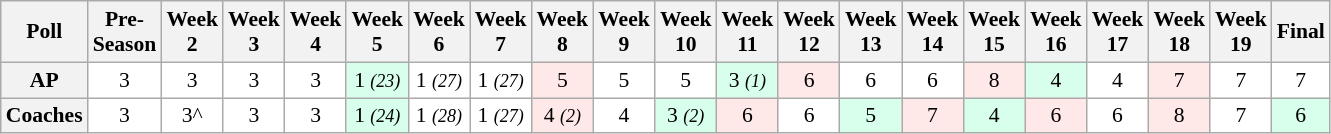<table class="wikitable" style="white-space:nowrap;font-size:90%">
<tr>
<th>Poll</th>
<th>Pre-<br>Season</th>
<th>Week<br>2</th>
<th>Week<br>3</th>
<th>Week<br>4</th>
<th>Week<br>5</th>
<th>Week<br>6</th>
<th>Week<br>7</th>
<th>Week<br>8</th>
<th>Week<br>9</th>
<th>Week<br>10</th>
<th>Week<br>11</th>
<th>Week<br>12</th>
<th>Week<br>13</th>
<th>Week<br>14</th>
<th>Week<br>15</th>
<th>Week<br>16</th>
<th>Week<br>17</th>
<th>Week<br>18</th>
<th>Week<br>19</th>
<th>Final</th>
</tr>
<tr style="text-align:center;">
<th>AP</th>
<td style="background:#FFF;">3</td>
<td style="background:#FFF;">3</td>
<td style="background:#FFF;">3</td>
<td style="background:#FFF;">3</td>
<td style="background:#D8FFEB;">1 <em><small>(23)</small></em></td>
<td style="background:#FFF;">1 <em><small>(27)</small></em></td>
<td style="background:#FFF;">1 <em><small>(27)</small></em></td>
<td style="background:#FFE8E8;">5</td>
<td style="background:#FFF;">5</td>
<td style="background:#FFF;">5</td>
<td style="background:#D8FFEB;">3 <em><small>(1)</small></em></td>
<td style="background:#FFE8E8;">6</td>
<td style="background:#FFF;">6</td>
<td style="background:#FFF;">6</td>
<td style="background:#FFE8E8;">8</td>
<td style="background:#D8FFEB;">4</td>
<td style="background:#FFF;">4</td>
<td style="background:#FFE8E8;">7</td>
<td style="background:#FFF;">7</td>
<td style="background:#FFF;">7</td>
</tr>
<tr style="text-align:center;">
<th>Coaches</th>
<td style="background:#FFF;">3</td>
<td style="background:#FFF;">3^</td>
<td style="background:#FFF;">3</td>
<td style="background:#FFF;">3</td>
<td style="background:#D8FFEB;">1 <em><small>(24)</small></em></td>
<td style="background:#FFF;">1 <em><small>(28)</small></em></td>
<td style="background:#FFF;">1 <em><small>(27)</small></em></td>
<td style="background:#FFE8E8;">4 <em><small>(2)</small></em></td>
<td style="background:#FFF;">4</td>
<td style="background:#D8FFEB;">3 <em><small>(2)</small></em></td>
<td style="background:#FFE8E8;">6</td>
<td style="background:#FFF;">6</td>
<td style="background:#D8FFEB;">5</td>
<td style="background:#FFE8E8;">7</td>
<td style="background:#D8FFEB;">4</td>
<td style="background:#FFE8E8;">6</td>
<td style="background:#FFF;">6</td>
<td style="background:#FFE8E8;">8</td>
<td style="background:#FFF;">7</td>
<td style="background:#D8FFEB;">6</td>
</tr>
</table>
